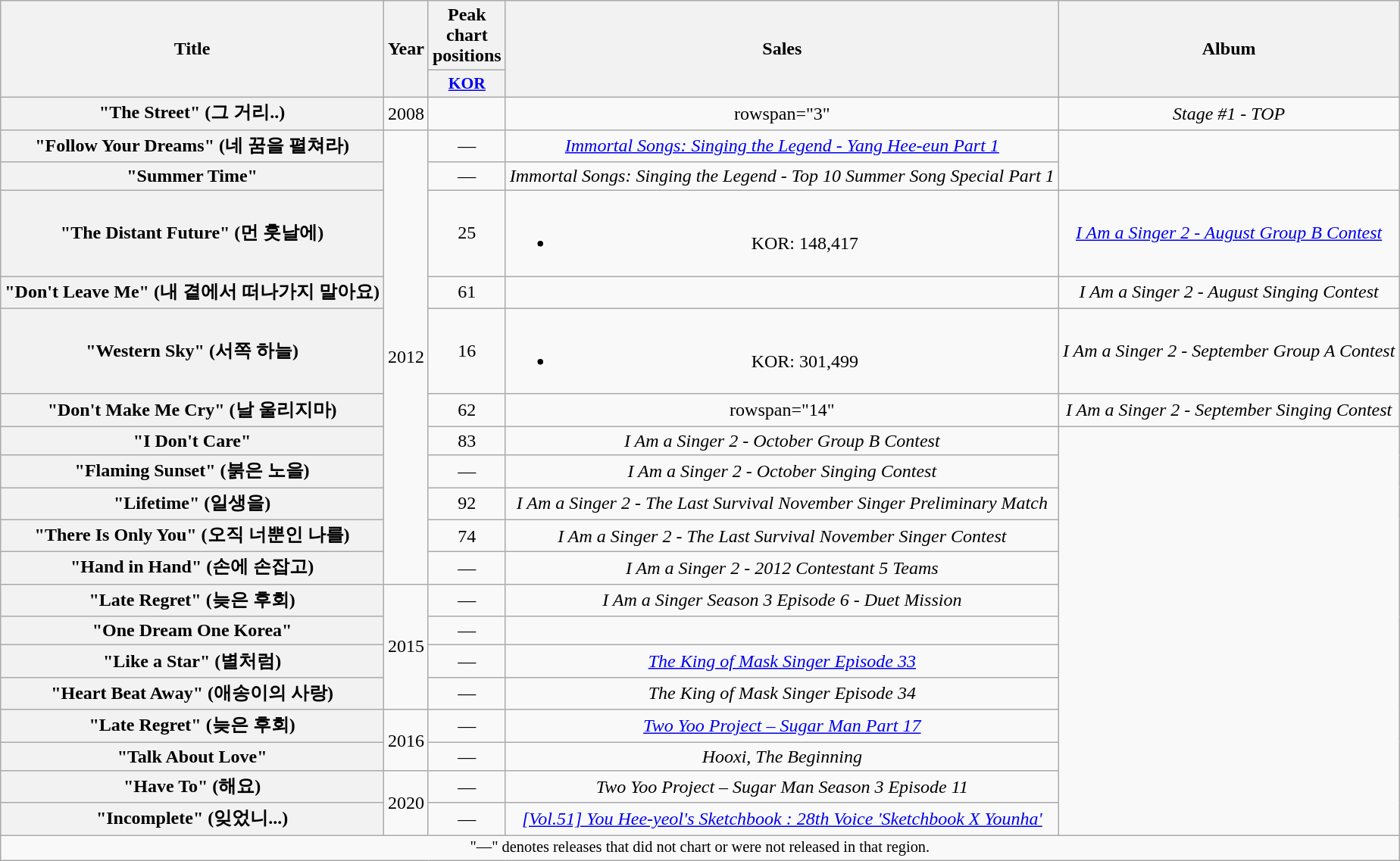<table class="wikitable plainrowheaders" style="text-align:center;">
<tr>
<th scope="col" rowspan="2">Title</th>
<th scope="col" rowspan="2">Year</th>
<th scope="col" colspan="1">Peak chart positions</th>
<th scope="col" rowspan="2">Sales</th>
<th scope="col" rowspan="2">Album</th>
</tr>
<tr>
<th scope="col" style="width:3em;font-size:90%;"><a href='#'>KOR</a><br></th>
</tr>
<tr>
<th scope="row">"The Street" (그 거리..)</th>
<td>2008</td>
<td></td>
<td>rowspan="3" </td>
<td><em>Stage #1 - TOP</em></td>
</tr>
<tr>
<th scope="row">"Follow Your Dreams" (네 꿈을 펼쳐라)</th>
<td rowspan="11">2012</td>
<td>—</td>
<td><em><a href='#'>Immortal Songs: Singing the Legend - Yang Hee-eun Part 1</a></em></td>
</tr>
<tr>
<th scope="row">"Summer Time"</th>
<td>—</td>
<td><em>Immortal Songs: Singing the Legend - Top 10 Summer Song Special Part 1</em></td>
</tr>
<tr>
<th scope="row">"The Distant Future" (먼 훗날에)<br></th>
<td>25</td>
<td><br><ul><li>KOR: 148,417</li></ul></td>
<td><em><a href='#'>I Am a Singer 2 - August Group B Contest</a></em></td>
</tr>
<tr>
<th scope="row">"Don't Leave Me" (내 곁에서 떠나가지 말아요)<br></th>
<td>61</td>
<td></td>
<td><em>I Am a Singer 2 - August Singing Contest</em></td>
</tr>
<tr>
<th scope="row">"Western Sky" (서쪽 하늘)<br></th>
<td>16</td>
<td><br><ul><li>KOR: 301,499</li></ul></td>
<td><em>I Am a Singer 2 - September Group A Contest</em></td>
</tr>
<tr>
<th scope="row">"Don't Make Me Cry" (날 울리지마)<br></th>
<td>62</td>
<td>rowspan="14" </td>
<td><em>I Am a Singer 2 - September Singing Contest</em></td>
</tr>
<tr>
<th scope="row">"I Don't Care"<br></th>
<td>83</td>
<td><em>I Am a Singer 2 - October Group B Contest</em></td>
</tr>
<tr>
<th scope="row">"Flaming Sunset" (붉은 노을)<br></th>
<td>—</td>
<td><em>I Am a Singer 2 - October Singing Contest</em></td>
</tr>
<tr>
<th scope="row">"Lifetime" (일생을)<br></th>
<td>92</td>
<td><em>I Am a Singer 2 - The Last Survival November Singer Preliminary Match</em></td>
</tr>
<tr>
<th scope="row">"There Is Only You" (오직 너뿐인 나를)<br></th>
<td>74</td>
<td><em>I Am a Singer 2 - The Last Survival November Singer Contest</em></td>
</tr>
<tr>
<th scope="row">"Hand in Hand" (손에 손잡고)<br></th>
<td>—</td>
<td><em>I Am a Singer 2 - 2012 Contestant 5 Teams</em></td>
</tr>
<tr>
<th scope="row">"Late Regret" (늦은 후회)<br></th>
<td rowspan="4">2015</td>
<td>—</td>
<td><em>I Am a Singer Season 3 Episode 6 - Duet Mission</em></td>
</tr>
<tr>
<th scope="row">"One Dream One Korea"<br></th>
<td>—</td>
<td></td>
</tr>
<tr>
<th scope="row">"Like a Star" (별처럼)<br></th>
<td>—</td>
<td><em><a href='#'>The King of Mask Singer Episode 33</a></em></td>
</tr>
<tr>
<th scope="row">"Heart Beat Away" (애송이의 사랑)</th>
<td>—</td>
<td><em>The King of Mask Singer Episode 34</em></td>
</tr>
<tr>
<th scope="row">"Late Regret" (늦은 후회) </th>
<td rowspan="2">2016</td>
<td>—</td>
<td><em><a href='#'>Two Yoo Project – Sugar Man Part 17</a></em></td>
</tr>
<tr>
<th scope="row">"Talk About Love"<br></th>
<td>—</td>
<td><em>Hooxi, The Beginning</em></td>
</tr>
<tr>
<th scope="row">"Have To" (해요)</th>
<td rowspan="2">2020</td>
<td>—</td>
<td><em>Two Yoo Project – Sugar Man Season 3 Episode 11</em></td>
</tr>
<tr>
<th scope="row">"Incomplete" (잊었니...)</th>
<td>—</td>
<td><em><a href='#'>[Vol.51] You Hee-yeol's Sketchbook :  28th Voice 'Sketchbook X Younha'</a></em></td>
</tr>
<tr>
<td colspan="6" style="text-align:center; font-size:85%;">"—" denotes releases that did not chart or were not released in that region.</td>
</tr>
</table>
